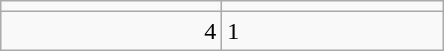<table class="wikitable">
<tr>
<td align="center" width="140"></td>
<td align="center" width="140"></td>
</tr>
<tr>
<td align="right">4</td>
<td>1</td>
</tr>
</table>
